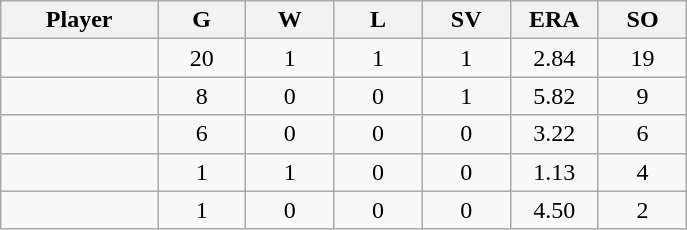<table class="wikitable sortable">
<tr>
<th bgcolor="#DDDDFF" width="16%">Player</th>
<th bgcolor="#DDDDFF" width="9%">G</th>
<th bgcolor="#DDDDFF" width="9%">W</th>
<th bgcolor="#DDDDFF" width="9%">L</th>
<th bgcolor="#DDDDFF" width="9%">SV</th>
<th bgcolor="#DDDDFF" width="9%">ERA</th>
<th bgcolor="#DDDDFF" width="9%">SO</th>
</tr>
<tr align="center">
<td></td>
<td>20</td>
<td>1</td>
<td>1</td>
<td>1</td>
<td>2.84</td>
<td>19</td>
</tr>
<tr align="center">
<td></td>
<td>8</td>
<td>0</td>
<td>0</td>
<td>1</td>
<td>5.82</td>
<td>9</td>
</tr>
<tr align="center">
<td></td>
<td>6</td>
<td>0</td>
<td>0</td>
<td>0</td>
<td>3.22</td>
<td>6</td>
</tr>
<tr align="center">
<td></td>
<td>1</td>
<td>1</td>
<td>0</td>
<td>0</td>
<td>1.13</td>
<td>4</td>
</tr>
<tr align="center">
<td></td>
<td>1</td>
<td>0</td>
<td>0</td>
<td>0</td>
<td>4.50</td>
<td>2</td>
</tr>
</table>
